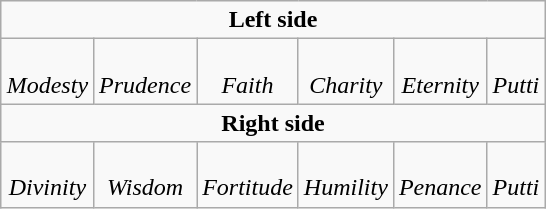<table class="wikitable" style="margin-left:auto; margin-right:auto; text-align:center;">
<tr>
<td colspan="6"><strong>Left side</strong></td>
</tr>
<tr>
<td><br><em>Modesty</em></td>
<td><br><em>Prudence</em></td>
<td><br><em>Faith</em></td>
<td><br><em>Charity</em></td>
<td><br><em>Eternity</em></td>
<td><br><em>Putti</em></td>
</tr>
<tr>
<td colspan="6"><strong>Right side</strong></td>
</tr>
<tr>
<td><br><em>Divinity</em></td>
<td><br><em>Wisdom</em></td>
<td><br><em>Fortitude</em></td>
<td><br><em>Humility</em></td>
<td><br><em>Penance</em></td>
<td><br><em>Putti</em></td>
</tr>
</table>
